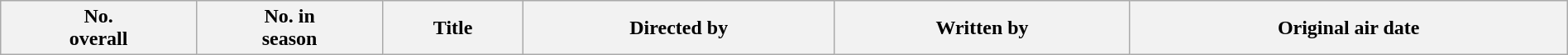<table class="wikitable plainrowheaders" style="width:100%; style="background:#fff;">
<tr>
<th style="background:#;">No.<br>overall</th>
<th style="background:#;">No. in<br>season</th>
<th style="background:#;">Title</th>
<th style="background:#;">Directed by</th>
<th style="background:#;">Written by</th>
<th style="background:#;">Original air date<br>







</th>
</tr>
</table>
